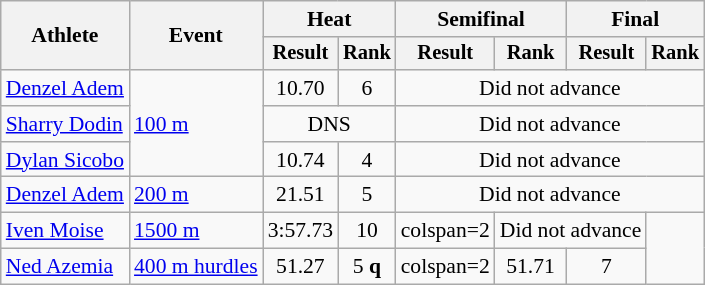<table class="wikitable" style="font-size:90%; text-align:center">
<tr>
<th rowspan=2>Athlete</th>
<th rowspan=2>Event</th>
<th colspan=2>Heat</th>
<th colspan=2>Semifinal</th>
<th colspan=2>Final</th>
</tr>
<tr style="font-size:95%">
<th>Result</th>
<th>Rank</th>
<th>Result</th>
<th>Rank</th>
<th>Result</th>
<th>Rank</th>
</tr>
<tr>
<td align=left><a href='#'>Denzel Adem</a></td>
<td align=left rowspan=3><a href='#'>100 m</a></td>
<td>10.70</td>
<td>6</td>
<td colspan=4>Did not advance</td>
</tr>
<tr>
<td align=left><a href='#'>Sharry Dodin</a></td>
<td colspan=2>DNS</td>
<td colspan=4>Did not advance</td>
</tr>
<tr>
<td align=left><a href='#'>Dylan Sicobo</a></td>
<td>10.74</td>
<td>4</td>
<td colspan=4>Did not advance</td>
</tr>
<tr>
<td align=left><a href='#'>Denzel Adem</a></td>
<td align=left rowspan=1><a href='#'>200 m</a></td>
<td>21.51</td>
<td>5</td>
<td colspan=4>Did not advance</td>
</tr>
<tr>
<td align=left><a href='#'>Iven Moise</a></td>
<td align=left rowspan=1><a href='#'>1500 m</a></td>
<td>3:57.73</td>
<td>10</td>
<td>colspan=2 </td>
<td colspan=2>Did not advance</td>
</tr>
<tr>
<td align=left><a href='#'>Ned Azemia</a></td>
<td align=left rowspan=1><a href='#'>400 m hurdles</a></td>
<td>51.27</td>
<td>5 <strong>q</strong></td>
<td>colspan=2 </td>
<td>51.71</td>
<td>7</td>
</tr>
</table>
